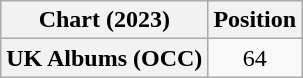<table class="wikitable plainrowheaders" style="text-align:center;">
<tr>
<th scope="col">Chart (2023)</th>
<th scope="col">Position</th>
</tr>
<tr>
<th scope="row">UK Albums (OCC)</th>
<td>64</td>
</tr>
</table>
